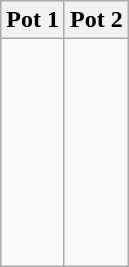<table class="wikitable">
<tr>
<th width=50%>Pot 1</th>
<th width=50%>Pot 2</th>
</tr>
<tr>
<td><br><br><br><br><br><br><br><br></td>
<td><br><br><br><br><br><br><br><br></td>
</tr>
</table>
